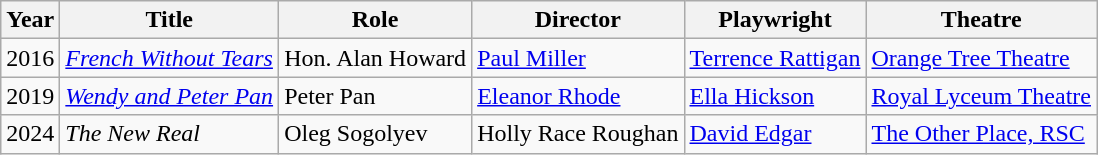<table class="wikitable">
<tr>
<th>Year</th>
<th>Title</th>
<th>Role</th>
<th>Director</th>
<th>Playwright</th>
<th>Theatre</th>
</tr>
<tr>
<td>2016</td>
<td><em><a href='#'>French Without Tears</a></em></td>
<td>Hon. Alan Howard</td>
<td><a href='#'>Paul Miller</a></td>
<td><a href='#'>Terrence Rattigan</a></td>
<td><a href='#'>Orange Tree Theatre</a></td>
</tr>
<tr>
<td>2019</td>
<td><a href='#'><em>Wendy and Peter Pan</em></a></td>
<td>Peter Pan</td>
<td><a href='#'>Eleanor Rhode</a></td>
<td><a href='#'>Ella Hickson</a></td>
<td><a href='#'>Royal Lyceum Theatre</a></td>
</tr>
<tr>
<td>2024</td>
<td><em>The New Real</em></td>
<td>Oleg Sogolyev</td>
<td>Holly Race Roughan</td>
<td><a href='#'>David Edgar</a></td>
<td><a href='#'>The Other Place, RSC</a></td>
</tr>
</table>
